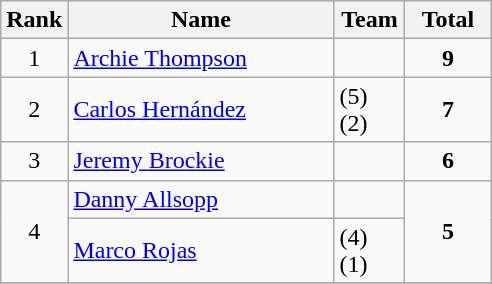<table class="wikitable" style="text-align:center;">
<tr>
<th width=30>Rank</th>
<th width=170>Name</th>
<th width=40>Team</th>
<th width=50>Total</th>
</tr>
<tr>
<td>1</td>
<td align=left> <a href='#'>Archie Thompson</a></td>
<td align=left></td>
<td><strong>9</strong></td>
</tr>
<tr>
<td>2</td>
<td align=left> <a href='#'>Carlos Hernández</a></td>
<td align=left> (5)<br> (2)</td>
<td><strong>7</strong></td>
</tr>
<tr>
<td>3</td>
<td align=left> <a href='#'>Jeremy Brockie</a></td>
<td align=left></td>
<td><strong>6</strong></td>
</tr>
<tr>
<td rowspan=2>4</td>
<td align=left> <a href='#'>Danny Allsopp</a></td>
<td align=left></td>
<td rowspan=2><strong>5</strong></td>
</tr>
<tr>
<td align=left> <a href='#'>Marco Rojas</a></td>
<td align=left> (4)<br> (1)</td>
</tr>
<tr>
</tr>
</table>
